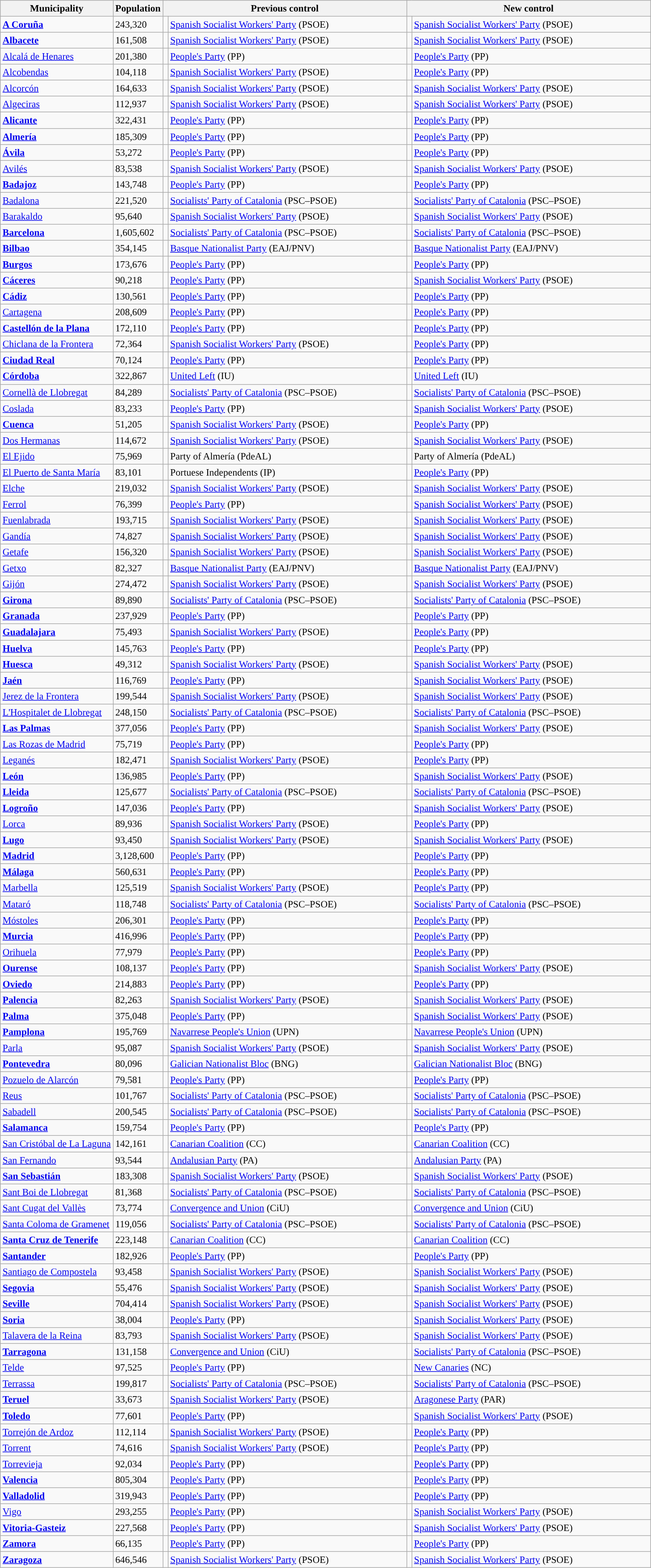<table class="wikitable sortable" style="font-size:95%;">
<tr>
<th>Municipality</th>
<th>Population</th>
<th colspan="2" style="width:375px;">Previous control</th>
<th colspan="2" style="width:375px;">New control</th>
</tr>
<tr>
<td><strong><a href='#'>A Coruña</a></strong></td>
<td>243,320</td>
<td width="1" style="color:inherit;background:"></td>
<td><a href='#'>Spanish Socialist Workers' Party</a> (PSOE)</td>
<td width="1" style="color:inherit;background:"></td>
<td><a href='#'>Spanish Socialist Workers' Party</a> (PSOE)</td>
</tr>
<tr>
<td><strong><a href='#'>Albacete</a></strong></td>
<td>161,508</td>
<td style="color:inherit;background:"></td>
<td><a href='#'>Spanish Socialist Workers' Party</a> (PSOE)</td>
<td style="color:inherit;background:"></td>
<td><a href='#'>Spanish Socialist Workers' Party</a> (PSOE)</td>
</tr>
<tr>
<td><a href='#'>Alcalá de Henares</a></td>
<td>201,380</td>
<td style="color:inherit;background:"></td>
<td><a href='#'>People's Party</a> (PP)</td>
<td style="color:inherit;background:"></td>
<td><a href='#'>People's Party</a> (PP)</td>
</tr>
<tr>
<td><a href='#'>Alcobendas</a></td>
<td>104,118</td>
<td style="color:inherit;background:"></td>
<td><a href='#'>Spanish Socialist Workers' Party</a> (PSOE)</td>
<td style="color:inherit;background:"></td>
<td><a href='#'>People's Party</a> (PP)</td>
</tr>
<tr>
<td><a href='#'>Alcorcón</a></td>
<td>164,633</td>
<td style="color:inherit;background:"></td>
<td><a href='#'>Spanish Socialist Workers' Party</a> (PSOE)</td>
<td style="color:inherit;background:"></td>
<td><a href='#'>Spanish Socialist Workers' Party</a> (PSOE)</td>
</tr>
<tr>
<td><a href='#'>Algeciras</a></td>
<td>112,937</td>
<td style="color:inherit;background:"></td>
<td><a href='#'>Spanish Socialist Workers' Party</a> (PSOE)</td>
<td style="color:inherit;background:"></td>
<td><a href='#'>Spanish Socialist Workers' Party</a> (PSOE)</td>
</tr>
<tr>
<td><strong><a href='#'>Alicante</a></strong></td>
<td>322,431</td>
<td style="color:inherit;background:"></td>
<td><a href='#'>People's Party</a> (PP)</td>
<td style="color:inherit;background:"></td>
<td><a href='#'>People's Party</a> (PP)</td>
</tr>
<tr>
<td><strong><a href='#'>Almería</a></strong></td>
<td>185,309</td>
<td style="color:inherit;background:"></td>
<td><a href='#'>People's Party</a> (PP)</td>
<td style="color:inherit;background:"></td>
<td><a href='#'>People's Party</a> (PP)</td>
</tr>
<tr>
<td><strong><a href='#'>Ávila</a></strong></td>
<td>53,272</td>
<td style="color:inherit;background:"></td>
<td><a href='#'>People's Party</a> (PP)</td>
<td style="color:inherit;background:"></td>
<td><a href='#'>People's Party</a> (PP)</td>
</tr>
<tr>
<td><a href='#'>Avilés</a></td>
<td>83,538</td>
<td style="color:inherit;background:"></td>
<td><a href='#'>Spanish Socialist Workers' Party</a> (PSOE)</td>
<td style="color:inherit;background:"></td>
<td><a href='#'>Spanish Socialist Workers' Party</a> (PSOE)</td>
</tr>
<tr>
<td><strong><a href='#'>Badajoz</a></strong></td>
<td>143,748</td>
<td style="color:inherit;background:"></td>
<td><a href='#'>People's Party</a> (PP)</td>
<td style="color:inherit;background:"></td>
<td><a href='#'>People's Party</a> (PP)</td>
</tr>
<tr>
<td><a href='#'>Badalona</a></td>
<td>221,520</td>
<td style="color:inherit;background:"></td>
<td><a href='#'>Socialists' Party of Catalonia</a> (PSC–PSOE)</td>
<td style="color:inherit;background:"></td>
<td><a href='#'>Socialists' Party of Catalonia</a> (PSC–PSOE)</td>
</tr>
<tr>
<td><a href='#'>Barakaldo</a></td>
<td>95,640</td>
<td style="color:inherit;background:"></td>
<td><a href='#'>Spanish Socialist Workers' Party</a> (PSOE)</td>
<td style="color:inherit;background:"></td>
<td><a href='#'>Spanish Socialist Workers' Party</a> (PSOE)</td>
</tr>
<tr>
<td><strong><a href='#'>Barcelona</a></strong></td>
<td>1,605,602</td>
<td style="color:inherit;background:"></td>
<td><a href='#'>Socialists' Party of Catalonia</a> (PSC–PSOE)</td>
<td style="color:inherit;background:"></td>
<td><a href='#'>Socialists' Party of Catalonia</a> (PSC–PSOE)</td>
</tr>
<tr>
<td><strong><a href='#'>Bilbao</a></strong></td>
<td>354,145</td>
<td style="color:inherit;background:"></td>
<td><a href='#'>Basque Nationalist Party</a> (EAJ/PNV)</td>
<td style="color:inherit;background:"></td>
<td><a href='#'>Basque Nationalist Party</a> (EAJ/PNV)</td>
</tr>
<tr>
<td><strong><a href='#'>Burgos</a></strong></td>
<td>173,676</td>
<td style="color:inherit;background:"></td>
<td><a href='#'>People's Party</a> (PP)</td>
<td style="color:inherit;background:"></td>
<td><a href='#'>People's Party</a> (PP)</td>
</tr>
<tr>
<td><strong><a href='#'>Cáceres</a></strong></td>
<td>90,218</td>
<td style="color:inherit;background:"></td>
<td><a href='#'>People's Party</a> (PP)</td>
<td style="color:inherit;background:"></td>
<td><a href='#'>Spanish Socialist Workers' Party</a> (PSOE)</td>
</tr>
<tr>
<td><strong><a href='#'>Cádiz</a></strong></td>
<td>130,561</td>
<td style="color:inherit;background:"></td>
<td><a href='#'>People's Party</a> (PP)</td>
<td style="color:inherit;background:"></td>
<td><a href='#'>People's Party</a> (PP)</td>
</tr>
<tr>
<td><a href='#'>Cartagena</a></td>
<td>208,609</td>
<td style="color:inherit;background:"></td>
<td><a href='#'>People's Party</a> (PP)</td>
<td style="color:inherit;background:"></td>
<td><a href='#'>People's Party</a> (PP)</td>
</tr>
<tr>
<td><strong><a href='#'>Castellón de la Plana</a></strong></td>
<td>172,110</td>
<td style="color:inherit;background:"></td>
<td><a href='#'>People's Party</a> (PP)</td>
<td style="color:inherit;background:"></td>
<td><a href='#'>People's Party</a> (PP)</td>
</tr>
<tr>
<td><a href='#'>Chiclana de la Frontera</a></td>
<td>72,364</td>
<td style="color:inherit;background:"></td>
<td><a href='#'>Spanish Socialist Workers' Party</a> (PSOE)</td>
<td style="color:inherit;background:"></td>
<td><a href='#'>People's Party</a> (PP) </td>
</tr>
<tr>
<td><strong><a href='#'>Ciudad Real</a></strong></td>
<td>70,124</td>
<td style="color:inherit;background:"></td>
<td><a href='#'>People's Party</a> (PP)</td>
<td style="color:inherit;background:"></td>
<td><a href='#'>People's Party</a> (PP)</td>
</tr>
<tr>
<td><strong><a href='#'>Córdoba</a></strong></td>
<td>322,867</td>
<td style="color:inherit;background:"></td>
<td><a href='#'>United Left</a> (IU)</td>
<td style="color:inherit;background:"></td>
<td><a href='#'>United Left</a> (IU)</td>
</tr>
<tr>
<td><a href='#'>Cornellà de Llobregat</a></td>
<td>84,289</td>
<td style="color:inherit;background:"></td>
<td><a href='#'>Socialists' Party of Catalonia</a> (PSC–PSOE)</td>
<td style="color:inherit;background:"></td>
<td><a href='#'>Socialists' Party of Catalonia</a> (PSC–PSOE)</td>
</tr>
<tr>
<td><a href='#'>Coslada</a></td>
<td>83,233</td>
<td style="color:inherit;background:"></td>
<td><a href='#'>People's Party</a> (PP)</td>
<td style="color:inherit;background:"></td>
<td><a href='#'>Spanish Socialist Workers' Party</a> (PSOE)</td>
</tr>
<tr>
<td><strong><a href='#'>Cuenca</a></strong></td>
<td>51,205</td>
<td style="color:inherit;background:"></td>
<td><a href='#'>Spanish Socialist Workers' Party</a> (PSOE)</td>
<td style="color:inherit;background:"></td>
<td><a href='#'>People's Party</a> (PP)</td>
</tr>
<tr>
<td><a href='#'>Dos Hermanas</a></td>
<td>114,672</td>
<td style="color:inherit;background:"></td>
<td><a href='#'>Spanish Socialist Workers' Party</a> (PSOE)</td>
<td style="color:inherit;background:"></td>
<td><a href='#'>Spanish Socialist Workers' Party</a> (PSOE)</td>
</tr>
<tr>
<td><a href='#'>El Ejido</a></td>
<td>75,969</td>
<td style="color:inherit;background:"></td>
<td>Party of Almería (PdeAL)</td>
<td style="color:inherit;background:"></td>
<td>Party of Almería (PdeAL)</td>
</tr>
<tr>
<td><a href='#'>El Puerto de Santa María</a></td>
<td>83,101</td>
<td style="color:inherit;background:"></td>
<td>Portuese Independents (IP)</td>
<td style="color:inherit;background:"></td>
<td><a href='#'>People's Party</a> (PP)</td>
</tr>
<tr>
<td><a href='#'>Elche</a></td>
<td>219,032</td>
<td style="color:inherit;background:"></td>
<td><a href='#'>Spanish Socialist Workers' Party</a> (PSOE)</td>
<td style="color:inherit;background:"></td>
<td><a href='#'>Spanish Socialist Workers' Party</a> (PSOE)</td>
</tr>
<tr>
<td><a href='#'>Ferrol</a></td>
<td>76,399</td>
<td style="color:inherit;background:"></td>
<td><a href='#'>People's Party</a> (PP)</td>
<td style="color:inherit;background:"></td>
<td><a href='#'>Spanish Socialist Workers' Party</a> (PSOE)</td>
</tr>
<tr>
<td><a href='#'>Fuenlabrada</a></td>
<td>193,715</td>
<td style="color:inherit;background:"></td>
<td><a href='#'>Spanish Socialist Workers' Party</a> (PSOE)</td>
<td style="color:inherit;background:"></td>
<td><a href='#'>Spanish Socialist Workers' Party</a> (PSOE)</td>
</tr>
<tr>
<td><a href='#'>Gandía</a></td>
<td>74,827</td>
<td style="color:inherit;background:"></td>
<td><a href='#'>Spanish Socialist Workers' Party</a> (PSOE)</td>
<td style="color:inherit;background:"></td>
<td><a href='#'>Spanish Socialist Workers' Party</a> (PSOE)</td>
</tr>
<tr>
<td><a href='#'>Getafe</a></td>
<td>156,320</td>
<td style="color:inherit;background:"></td>
<td><a href='#'>Spanish Socialist Workers' Party</a> (PSOE)</td>
<td style="color:inherit;background:"></td>
<td><a href='#'>Spanish Socialist Workers' Party</a> (PSOE)</td>
</tr>
<tr>
<td><a href='#'>Getxo</a></td>
<td>82,327</td>
<td style="color:inherit;background:"></td>
<td><a href='#'>Basque Nationalist Party</a> (EAJ/PNV)</td>
<td style="color:inherit;background:"></td>
<td><a href='#'>Basque Nationalist Party</a> (EAJ/PNV)</td>
</tr>
<tr>
<td><a href='#'>Gijón</a></td>
<td>274,472</td>
<td style="color:inherit;background:"></td>
<td><a href='#'>Spanish Socialist Workers' Party</a> (PSOE)</td>
<td style="color:inherit;background:"></td>
<td><a href='#'>Spanish Socialist Workers' Party</a> (PSOE)</td>
</tr>
<tr>
<td><strong><a href='#'>Girona</a></strong></td>
<td>89,890</td>
<td style="color:inherit;background:"></td>
<td><a href='#'>Socialists' Party of Catalonia</a> (PSC–PSOE)</td>
<td style="color:inherit;background:"></td>
<td><a href='#'>Socialists' Party of Catalonia</a> (PSC–PSOE)</td>
</tr>
<tr>
<td><strong><a href='#'>Granada</a></strong></td>
<td>237,929</td>
<td style="color:inherit;background:"></td>
<td><a href='#'>People's Party</a> (PP)</td>
<td style="color:inherit;background:"></td>
<td><a href='#'>People's Party</a> (PP)</td>
</tr>
<tr>
<td><strong><a href='#'>Guadalajara</a></strong></td>
<td>75,493</td>
<td style="color:inherit;background:"></td>
<td><a href='#'>Spanish Socialist Workers' Party</a> (PSOE)</td>
<td style="color:inherit;background:"></td>
<td><a href='#'>People's Party</a> (PP)</td>
</tr>
<tr>
<td><strong><a href='#'>Huelva</a></strong></td>
<td>145,763</td>
<td style="color:inherit;background:"></td>
<td><a href='#'>People's Party</a> (PP)</td>
<td style="color:inherit;background:"></td>
<td><a href='#'>People's Party</a> (PP)</td>
</tr>
<tr>
<td><strong><a href='#'>Huesca</a></strong></td>
<td>49,312</td>
<td style="color:inherit;background:"></td>
<td><a href='#'>Spanish Socialist Workers' Party</a> (PSOE)</td>
<td style="color:inherit;background:"></td>
<td><a href='#'>Spanish Socialist Workers' Party</a> (PSOE)</td>
</tr>
<tr>
<td><strong><a href='#'>Jaén</a></strong></td>
<td>116,769</td>
<td style="color:inherit;background:"></td>
<td><a href='#'>People's Party</a> (PP)</td>
<td style="color:inherit;background:"></td>
<td><a href='#'>Spanish Socialist Workers' Party</a> (PSOE)</td>
</tr>
<tr>
<td><a href='#'>Jerez de la Frontera</a></td>
<td>199,544</td>
<td style="color:inherit;background:"></td>
<td><a href='#'>Spanish Socialist Workers' Party</a> (PSOE)</td>
<td style="color:inherit;background:"></td>
<td><a href='#'>Spanish Socialist Workers' Party</a> (PSOE)</td>
</tr>
<tr>
<td><a href='#'>L'Hospitalet de Llobregat</a></td>
<td>248,150</td>
<td style="color:inherit;background:"></td>
<td><a href='#'>Socialists' Party of Catalonia</a> (PSC–PSOE)</td>
<td style="color:inherit;background:"></td>
<td><a href='#'>Socialists' Party of Catalonia</a> (PSC–PSOE)</td>
</tr>
<tr>
<td><strong><a href='#'>Las Palmas</a></strong></td>
<td>377,056</td>
<td style="color:inherit;background:"></td>
<td><a href='#'>People's Party</a> (PP)</td>
<td style="color:inherit;background:"></td>
<td><a href='#'>Spanish Socialist Workers' Party</a> (PSOE)</td>
</tr>
<tr>
<td><a href='#'>Las Rozas de Madrid</a></td>
<td>75,719</td>
<td style="color:inherit;background:"></td>
<td><a href='#'>People's Party</a> (PP)</td>
<td style="color:inherit;background:"></td>
<td><a href='#'>People's Party</a> (PP)</td>
</tr>
<tr>
<td><a href='#'>Leganés</a></td>
<td>182,471</td>
<td style="color:inherit;background:"></td>
<td><a href='#'>Spanish Socialist Workers' Party</a> (PSOE)</td>
<td style="color:inherit;background:"></td>
<td><a href='#'>People's Party</a> (PP) </td>
</tr>
<tr>
<td><strong><a href='#'>León</a></strong></td>
<td>136,985</td>
<td style="color:inherit;background:"></td>
<td><a href='#'>People's Party</a> (PP)</td>
<td style="color:inherit;background:"></td>
<td><a href='#'>Spanish Socialist Workers' Party</a> (PSOE)</td>
</tr>
<tr>
<td><strong><a href='#'>Lleida</a></strong></td>
<td>125,677</td>
<td style="color:inherit;background:"></td>
<td><a href='#'>Socialists' Party of Catalonia</a> (PSC–PSOE)</td>
<td style="color:inherit;background:"></td>
<td><a href='#'>Socialists' Party of Catalonia</a> (PSC–PSOE)</td>
</tr>
<tr>
<td><strong><a href='#'>Logroño</a></strong></td>
<td>147,036</td>
<td style="color:inherit;background:"></td>
<td><a href='#'>People's Party</a> (PP)</td>
<td style="color:inherit;background:"></td>
<td><a href='#'>Spanish Socialist Workers' Party</a> (PSOE)</td>
</tr>
<tr>
<td><a href='#'>Lorca</a></td>
<td>89,936</td>
<td style="color:inherit;background:"></td>
<td><a href='#'>Spanish Socialist Workers' Party</a> (PSOE)</td>
<td style="color:inherit;background:"></td>
<td><a href='#'>People's Party</a> (PP)</td>
</tr>
<tr>
<td><strong><a href='#'>Lugo</a></strong></td>
<td>93,450</td>
<td style="color:inherit;background:"></td>
<td><a href='#'>Spanish Socialist Workers' Party</a> (PSOE)</td>
<td style="color:inherit;background:"></td>
<td><a href='#'>Spanish Socialist Workers' Party</a> (PSOE)</td>
</tr>
<tr>
<td><strong><a href='#'>Madrid</a></strong></td>
<td>3,128,600</td>
<td style="color:inherit;background:"></td>
<td><a href='#'>People's Party</a> (PP)</td>
<td style="color:inherit;background:"></td>
<td><a href='#'>People's Party</a> (PP)</td>
</tr>
<tr>
<td><strong><a href='#'>Málaga</a></strong></td>
<td>560,631</td>
<td style="color:inherit;background:"></td>
<td><a href='#'>People's Party</a> (PP)</td>
<td style="color:inherit;background:"></td>
<td><a href='#'>People's Party</a> (PP)</td>
</tr>
<tr>
<td><a href='#'>Marbella</a></td>
<td>125,519</td>
<td style="color:inherit;background:"></td>
<td><a href='#'>Spanish Socialist Workers' Party</a> (PSOE)</td>
<td style="color:inherit;background:"></td>
<td><a href='#'>People's Party</a> (PP)</td>
</tr>
<tr>
<td><a href='#'>Mataró</a></td>
<td>118,748</td>
<td style="color:inherit;background:"></td>
<td><a href='#'>Socialists' Party of Catalonia</a> (PSC–PSOE)</td>
<td style="color:inherit;background:"></td>
<td><a href='#'>Socialists' Party of Catalonia</a> (PSC–PSOE)</td>
</tr>
<tr>
<td><a href='#'>Móstoles</a></td>
<td>206,301</td>
<td style="color:inherit;background:"></td>
<td><a href='#'>People's Party</a> (PP)</td>
<td style="color:inherit;background:"></td>
<td><a href='#'>People's Party</a> (PP)</td>
</tr>
<tr>
<td><strong><a href='#'>Murcia</a></strong></td>
<td>416,996</td>
<td style="color:inherit;background:"></td>
<td><a href='#'>People's Party</a> (PP)</td>
<td style="color:inherit;background:"></td>
<td><a href='#'>People's Party</a> (PP)</td>
</tr>
<tr>
<td><a href='#'>Orihuela</a></td>
<td>77,979</td>
<td style="color:inherit;background:"></td>
<td><a href='#'>People's Party</a> (PP)</td>
<td style="color:inherit;background:"></td>
<td><a href='#'>People's Party</a> (PP)</td>
</tr>
<tr>
<td><strong><a href='#'>Ourense</a></strong></td>
<td>108,137</td>
<td style="color:inherit;background:"></td>
<td><a href='#'>People's Party</a> (PP)</td>
<td style="color:inherit;background:"></td>
<td><a href='#'>Spanish Socialist Workers' Party</a> (PSOE)</td>
</tr>
<tr>
<td><strong><a href='#'>Oviedo</a></strong></td>
<td>214,883</td>
<td style="color:inherit;background:"></td>
<td><a href='#'>People's Party</a> (PP)</td>
<td style="color:inherit;background:"></td>
<td><a href='#'>People's Party</a> (PP)</td>
</tr>
<tr>
<td><strong><a href='#'>Palencia</a></strong></td>
<td>82,263</td>
<td style="color:inherit;background:"></td>
<td><a href='#'>Spanish Socialist Workers' Party</a> (PSOE)</td>
<td style="color:inherit;background:"></td>
<td><a href='#'>Spanish Socialist Workers' Party</a> (PSOE)</td>
</tr>
<tr>
<td><strong><a href='#'>Palma</a></strong></td>
<td>375,048</td>
<td style="color:inherit;background:"></td>
<td><a href='#'>People's Party</a> (PP)</td>
<td style="color:inherit;background:"></td>
<td><a href='#'>Spanish Socialist Workers' Party</a> (PSOE)</td>
</tr>
<tr>
<td><strong><a href='#'>Pamplona</a></strong></td>
<td>195,769</td>
<td style="color:inherit;background:"></td>
<td><a href='#'>Navarrese People's Union</a> (UPN)</td>
<td style="color:inherit;background:"></td>
<td><a href='#'>Navarrese People's Union</a> (UPN)</td>
</tr>
<tr>
<td><a href='#'>Parla</a></td>
<td>95,087</td>
<td style="color:inherit;background:"></td>
<td><a href='#'>Spanish Socialist Workers' Party</a> (PSOE)</td>
<td style="color:inherit;background:"></td>
<td><a href='#'>Spanish Socialist Workers' Party</a> (PSOE)</td>
</tr>
<tr>
<td><strong><a href='#'>Pontevedra</a></strong></td>
<td>80,096</td>
<td style="color:inherit;background:"></td>
<td><a href='#'>Galician Nationalist Bloc</a> (BNG)</td>
<td style="color:inherit;background:"></td>
<td><a href='#'>Galician Nationalist Bloc</a> (BNG)</td>
</tr>
<tr>
<td><a href='#'>Pozuelo de Alarcón</a></td>
<td>79,581</td>
<td style="color:inherit;background:"></td>
<td><a href='#'>People's Party</a> (PP)</td>
<td style="color:inherit;background:"></td>
<td><a href='#'>People's Party</a> (PP)</td>
</tr>
<tr>
<td><a href='#'>Reus</a></td>
<td>101,767</td>
<td style="color:inherit;background:"></td>
<td><a href='#'>Socialists' Party of Catalonia</a> (PSC–PSOE)</td>
<td style="color:inherit;background:"></td>
<td><a href='#'>Socialists' Party of Catalonia</a> (PSC–PSOE)</td>
</tr>
<tr>
<td><a href='#'>Sabadell</a></td>
<td>200,545</td>
<td style="color:inherit;background:"></td>
<td><a href='#'>Socialists' Party of Catalonia</a> (PSC–PSOE)</td>
<td style="color:inherit;background:"></td>
<td><a href='#'>Socialists' Party of Catalonia</a> (PSC–PSOE)</td>
</tr>
<tr>
<td><strong><a href='#'>Salamanca</a></strong></td>
<td>159,754</td>
<td style="color:inherit;background:"></td>
<td><a href='#'>People's Party</a> (PP)</td>
<td style="color:inherit;background:"></td>
<td><a href='#'>People's Party</a> (PP)</td>
</tr>
<tr>
<td><a href='#'>San Cristóbal de La Laguna</a></td>
<td>142,161</td>
<td style="color:inherit;background:"></td>
<td><a href='#'>Canarian Coalition</a> (CC)</td>
<td style="color:inherit;background:"></td>
<td><a href='#'>Canarian Coalition</a> (CC)</td>
</tr>
<tr>
<td><a href='#'>San Fernando</a></td>
<td>93,544</td>
<td style="color:inherit;background:"></td>
<td><a href='#'>Andalusian Party</a> (PA)</td>
<td style="color:inherit;background:"></td>
<td><a href='#'>Andalusian Party</a> (PA)</td>
</tr>
<tr>
<td><strong><a href='#'>San Sebastián</a></strong></td>
<td>183,308</td>
<td style="color:inherit;background:"></td>
<td><a href='#'>Spanish Socialist Workers' Party</a> (PSOE)</td>
<td style="color:inherit;background:"></td>
<td><a href='#'>Spanish Socialist Workers' Party</a> (PSOE)</td>
</tr>
<tr>
<td><a href='#'>Sant Boi de Llobregat</a></td>
<td>81,368</td>
<td style="color:inherit;background:"></td>
<td><a href='#'>Socialists' Party of Catalonia</a> (PSC–PSOE)</td>
<td style="color:inherit;background:"></td>
<td><a href='#'>Socialists' Party of Catalonia</a> (PSC–PSOE)</td>
</tr>
<tr>
<td><a href='#'>Sant Cugat del Vallès</a></td>
<td>73,774</td>
<td style="color:inherit;background:"></td>
<td><a href='#'>Convergence and Union</a> (CiU)</td>
<td style="color:inherit;background:"></td>
<td><a href='#'>Convergence and Union</a> (CiU)</td>
</tr>
<tr>
<td><a href='#'>Santa Coloma de Gramenet</a></td>
<td>119,056</td>
<td style="color:inherit;background:"></td>
<td><a href='#'>Socialists' Party of Catalonia</a> (PSC–PSOE)</td>
<td style="color:inherit;background:"></td>
<td><a href='#'>Socialists' Party of Catalonia</a> (PSC–PSOE)</td>
</tr>
<tr>
<td><strong><a href='#'>Santa Cruz de Tenerife</a></strong></td>
<td>223,148</td>
<td style="color:inherit;background:"></td>
<td><a href='#'>Canarian Coalition</a> (CC)</td>
<td style="color:inherit;background:"></td>
<td><a href='#'>Canarian Coalition</a> (CC)</td>
</tr>
<tr>
<td><strong><a href='#'>Santander</a></strong></td>
<td>182,926</td>
<td style="color:inherit;background:"></td>
<td><a href='#'>People's Party</a> (PP)</td>
<td style="color:inherit;background:"></td>
<td><a href='#'>People's Party</a> (PP)</td>
</tr>
<tr>
<td><a href='#'>Santiago de Compostela</a></td>
<td>93,458</td>
<td style="color:inherit;background:"></td>
<td><a href='#'>Spanish Socialist Workers' Party</a> (PSOE)</td>
<td style="color:inherit;background:"></td>
<td><a href='#'>Spanish Socialist Workers' Party</a> (PSOE)</td>
</tr>
<tr>
<td><strong><a href='#'>Segovia</a></strong></td>
<td>55,476</td>
<td style="color:inherit;background:"></td>
<td><a href='#'>Spanish Socialist Workers' Party</a> (PSOE)</td>
<td style="color:inherit;background:"></td>
<td><a href='#'>Spanish Socialist Workers' Party</a> (PSOE)</td>
</tr>
<tr>
<td><strong><a href='#'>Seville</a></strong></td>
<td>704,414</td>
<td style="color:inherit;background:"></td>
<td><a href='#'>Spanish Socialist Workers' Party</a> (PSOE)</td>
<td style="color:inherit;background:"></td>
<td><a href='#'>Spanish Socialist Workers' Party</a> (PSOE)</td>
</tr>
<tr>
<td><strong><a href='#'>Soria</a></strong></td>
<td>38,004</td>
<td style="color:inherit;background:"></td>
<td><a href='#'>People's Party</a> (PP)</td>
<td style="color:inherit;background:"></td>
<td><a href='#'>Spanish Socialist Workers' Party</a> (PSOE)</td>
</tr>
<tr>
<td><a href='#'>Talavera de la Reina</a></td>
<td>83,793</td>
<td style="color:inherit;background:"></td>
<td><a href='#'>Spanish Socialist Workers' Party</a> (PSOE)</td>
<td style="color:inherit;background:"></td>
<td><a href='#'>Spanish Socialist Workers' Party</a> (PSOE)</td>
</tr>
<tr>
<td><strong><a href='#'>Tarragona</a></strong></td>
<td>131,158</td>
<td style="color:inherit;background:"></td>
<td><a href='#'>Convergence and Union</a> (CiU)</td>
<td style="color:inherit;background:"></td>
<td><a href='#'>Socialists' Party of Catalonia</a> (PSC–PSOE)</td>
</tr>
<tr>
<td><a href='#'>Telde</a></td>
<td>97,525</td>
<td style="color:inherit;background:"></td>
<td><a href='#'>People's Party</a> (PP)</td>
<td style="color:inherit;background:"></td>
<td><a href='#'>New Canaries</a> (NC)</td>
</tr>
<tr>
<td><a href='#'>Terrassa</a></td>
<td>199,817</td>
<td style="color:inherit;background:"></td>
<td><a href='#'>Socialists' Party of Catalonia</a> (PSC–PSOE)</td>
<td style="color:inherit;background:"></td>
<td><a href='#'>Socialists' Party of Catalonia</a> (PSC–PSOE)</td>
</tr>
<tr>
<td><strong><a href='#'>Teruel</a></strong></td>
<td>33,673</td>
<td style="color:inherit;background:"></td>
<td><a href='#'>Spanish Socialist Workers' Party</a> (PSOE)</td>
<td style="color:inherit;background:"></td>
<td><a href='#'>Aragonese Party</a> (PAR) </td>
</tr>
<tr>
<td><strong><a href='#'>Toledo</a></strong></td>
<td>77,601</td>
<td style="color:inherit;background:"></td>
<td><a href='#'>People's Party</a> (PP)</td>
<td style="color:inherit;background:"></td>
<td><a href='#'>Spanish Socialist Workers' Party</a> (PSOE)</td>
</tr>
<tr>
<td><a href='#'>Torrejón de Ardoz</a></td>
<td>112,114</td>
<td style="color:inherit;background:"></td>
<td><a href='#'>Spanish Socialist Workers' Party</a> (PSOE)</td>
<td style="color:inherit;background:"></td>
<td><a href='#'>People's Party</a> (PP)</td>
</tr>
<tr>
<td><a href='#'>Torrent</a></td>
<td>74,616</td>
<td style="color:inherit;background:"></td>
<td><a href='#'>Spanish Socialist Workers' Party</a> (PSOE)</td>
<td style="color:inherit;background:"></td>
<td><a href='#'>People's Party</a> (PP)</td>
</tr>
<tr>
<td><a href='#'>Torrevieja</a></td>
<td>92,034</td>
<td style="color:inherit;background:"></td>
<td><a href='#'>People's Party</a> (PP)</td>
<td style="color:inherit;background:"></td>
<td><a href='#'>People's Party</a> (PP)</td>
</tr>
<tr>
<td><strong><a href='#'>Valencia</a></strong></td>
<td>805,304</td>
<td style="color:inherit;background:"></td>
<td><a href='#'>People's Party</a> (PP)</td>
<td style="color:inherit;background:"></td>
<td><a href='#'>People's Party</a> (PP)</td>
</tr>
<tr>
<td><strong><a href='#'>Valladolid</a></strong></td>
<td>319,943</td>
<td style="color:inherit;background:"></td>
<td><a href='#'>People's Party</a> (PP)</td>
<td style="color:inherit;background:"></td>
<td><a href='#'>People's Party</a> (PP)</td>
</tr>
<tr>
<td><a href='#'>Vigo</a></td>
<td>293,255</td>
<td style="color:inherit;background:"></td>
<td><a href='#'>People's Party</a> (PP)</td>
<td style="color:inherit;background:"></td>
<td><a href='#'>Spanish Socialist Workers' Party</a> (PSOE)</td>
</tr>
<tr>
<td><strong><a href='#'>Vitoria-Gasteiz</a></strong></td>
<td>227,568</td>
<td style="color:inherit;background:"></td>
<td><a href='#'>People's Party</a> (PP)</td>
<td style="color:inherit;background:"></td>
<td><a href='#'>Spanish Socialist Workers' Party</a> (PSOE)</td>
</tr>
<tr>
<td><strong><a href='#'>Zamora</a></strong></td>
<td>66,135</td>
<td style="color:inherit;background:"></td>
<td><a href='#'>People's Party</a> (PP)</td>
<td style="color:inherit;background:"></td>
<td><a href='#'>People's Party</a> (PP)</td>
</tr>
<tr>
<td><strong><a href='#'>Zaragoza</a></strong></td>
<td>646,546</td>
<td style="color:inherit;background:"></td>
<td><a href='#'>Spanish Socialist Workers' Party</a> (PSOE)</td>
<td style="color:inherit;background:"></td>
<td><a href='#'>Spanish Socialist Workers' Party</a> (PSOE)</td>
</tr>
</table>
